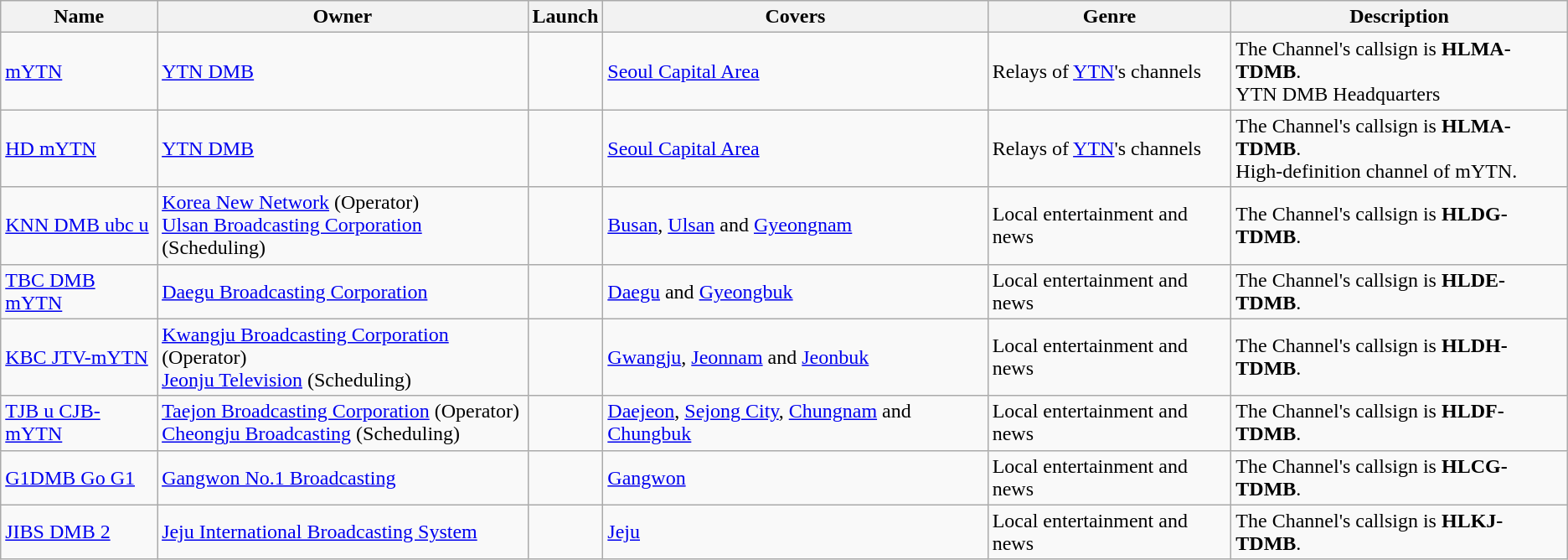<table class="wikitable sortable">
<tr>
<th>Name</th>
<th>Owner</th>
<th>Launch</th>
<th>Covers</th>
<th>Genre</th>
<th>Description</th>
</tr>
<tr>
<td><a href='#'>mYTN</a></td>
<td><a href='#'>YTN DMB</a></td>
<td></td>
<td><a href='#'>Seoul Capital Area</a></td>
<td>Relays of <a href='#'>YTN</a>'s channels</td>
<td>The Channel's callsign is <strong>HLMA-TDMB</strong>.<br>YTN DMB Headquarters</td>
</tr>
<tr>
<td><a href='#'>HD mYTN</a></td>
<td><a href='#'>YTN DMB</a></td>
<td></td>
<td><a href='#'>Seoul Capital Area</a></td>
<td>Relays of <a href='#'>YTN</a>'s channels</td>
<td>The Channel's callsign is <strong>HLMA-TDMB</strong>.<br>High-definition channel of mYTN.</td>
</tr>
<tr>
<td><a href='#'>KNN DMB ubc u</a></td>
<td><a href='#'>Korea New Network</a> (Operator)<br><a href='#'>Ulsan Broadcasting Corporation</a> (Scheduling)</td>
<td></td>
<td><a href='#'>Busan</a>, <a href='#'>Ulsan</a> and <a href='#'>Gyeongnam</a></td>
<td>Local entertainment and news</td>
<td>The Channel's callsign is <strong>HLDG-TDMB</strong>.</td>
</tr>
<tr>
<td><a href='#'>TBC DMB mYTN</a></td>
<td><a href='#'>Daegu Broadcasting Corporation</a></td>
<td></td>
<td><a href='#'>Daegu</a> and <a href='#'>Gyeongbuk</a></td>
<td>Local entertainment and news</td>
<td>The Channel's callsign is <strong>HLDE-TDMB</strong>.</td>
</tr>
<tr>
<td><a href='#'>KBC JTV-mYTN</a></td>
<td><a href='#'>Kwangju Broadcasting Corporation</a> (Operator)<br><a href='#'>Jeonju Television</a> (Scheduling)</td>
<td></td>
<td><a href='#'>Gwangju</a>, <a href='#'>Jeonnam</a> and <a href='#'>Jeonbuk</a></td>
<td>Local entertainment and news</td>
<td>The Channel's callsign is <strong>HLDH-TDMB</strong>.</td>
</tr>
<tr>
<td><a href='#'>TJB u CJB-mYTN</a></td>
<td><a href='#'>Taejon Broadcasting Corporation</a> (Operator)<br><a href='#'>Cheongju Broadcasting</a> (Scheduling)</td>
<td></td>
<td><a href='#'>Daejeon</a>, <a href='#'>Sejong City</a>, <a href='#'>Chungnam</a> and <a href='#'>Chungbuk</a></td>
<td>Local entertainment and news</td>
<td>The Channel's callsign is <strong>HLDF-TDMB</strong>.</td>
</tr>
<tr>
<td><a href='#'>G1DMB Go G1</a></td>
<td><a href='#'>Gangwon No.1 Broadcasting</a></td>
<td></td>
<td><a href='#'>Gangwon</a></td>
<td>Local entertainment and news</td>
<td>The Channel's callsign is <strong>HLCG-TDMB</strong>.</td>
</tr>
<tr>
<td><a href='#'>JIBS DMB 2</a></td>
<td><a href='#'>Jeju International Broadcasting System</a></td>
<td></td>
<td><a href='#'>Jeju</a></td>
<td>Local entertainment and news</td>
<td>The Channel's callsign is <strong>HLKJ-TDMB</strong>.</td>
</tr>
</table>
